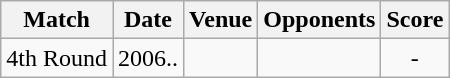<table class="wikitable" style="text-align:center;">
<tr>
<th>Match</th>
<th>Date</th>
<th>Venue</th>
<th>Opponents</th>
<th>Score</th>
</tr>
<tr>
<td>4th Round</td>
<td>2006..</td>
<td><a href='#'></a></td>
<td><a href='#'></a></td>
<td>-</td>
</tr>
</table>
